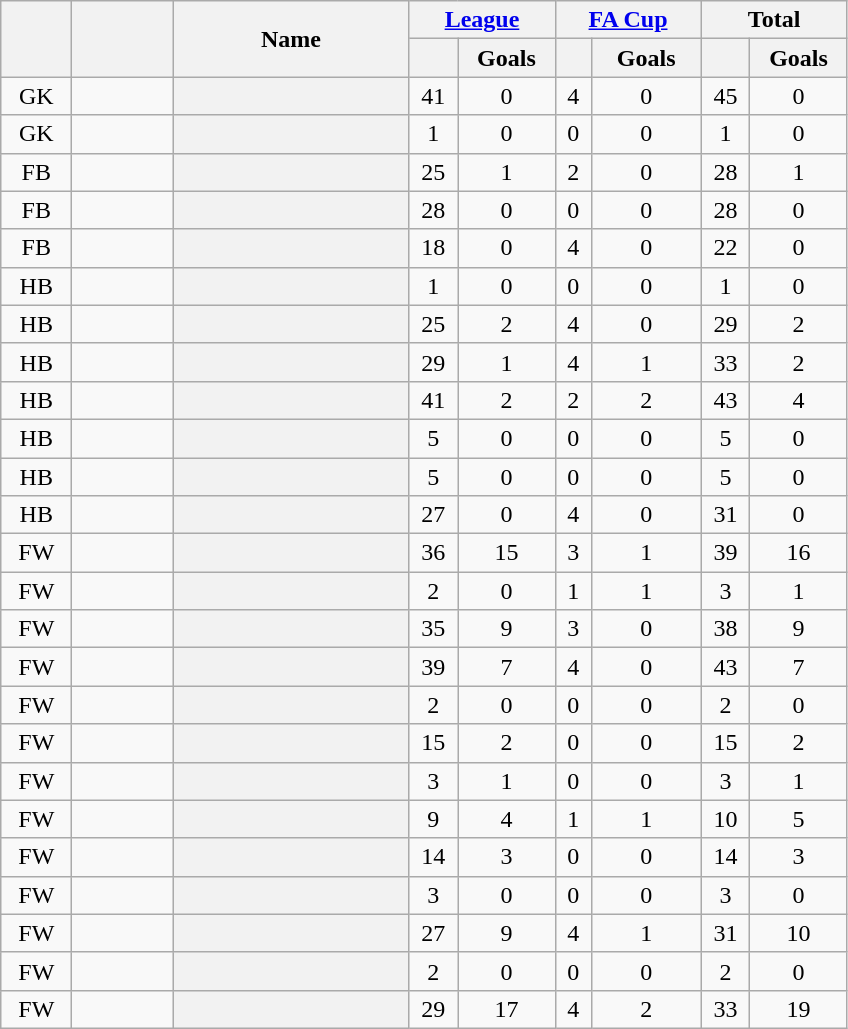<table class="wikitable sortable plainrowheaders" style="text-align:center;">
<tr>
<th rowspan="2" scope="col" width="40"></th>
<th rowspan="2" scope="col" width="60"></th>
<th rowspan="2" scope="col" width="150" scope=col>Name</th>
<th colspan="2" width="90"><a href='#'>League</a></th>
<th colspan="2" width="90"><a href='#'>FA Cup</a></th>
<th colspan="2" width="90">Total</th>
</tr>
<tr>
<th scope="col"></th>
<th scope="col">Goals</th>
<th scope="col"></th>
<th scope="col">Goals</th>
<th scope="col"></th>
<th scope="col">Goals</th>
</tr>
<tr>
<td data-sort-value=1>GK</td>
<td></td>
<th scope="row"></th>
<td>41</td>
<td>0</td>
<td>4</td>
<td>0</td>
<td>45</td>
<td>0</td>
</tr>
<tr>
<td data-sort-value=1>GK</td>
<td></td>
<th scope="row"></th>
<td>1</td>
<td>0</td>
<td>0</td>
<td>0</td>
<td>1</td>
<td>0</td>
</tr>
<tr>
<td data-sort-value=2>FB</td>
<td></td>
<th scope="row"> </th>
<td>25</td>
<td>1</td>
<td>2</td>
<td>0</td>
<td>28</td>
<td>1</td>
</tr>
<tr>
<td data-sort-value=2>FB</td>
<td></td>
<th scope="row"></th>
<td>28</td>
<td>0</td>
<td>0</td>
<td>0</td>
<td>28</td>
<td>0</td>
</tr>
<tr>
<td data-sort-value=2>FB</td>
<td></td>
<th scope="row"></th>
<td>18</td>
<td>0</td>
<td>4</td>
<td>0</td>
<td>22</td>
<td>0</td>
</tr>
<tr>
<td data-sort-value=3>HB</td>
<td></td>
<th scope="row"></th>
<td>1</td>
<td>0</td>
<td>0</td>
<td>0</td>
<td>1</td>
<td>0</td>
</tr>
<tr>
<td data-sort-value=3>HB</td>
<td></td>
<th scope="row"></th>
<td>25</td>
<td>2</td>
<td>4</td>
<td>0</td>
<td>29</td>
<td>2</td>
</tr>
<tr>
<td data-sort-value=3>HB</td>
<td></td>
<th scope="row"></th>
<td>29</td>
<td>1</td>
<td>4</td>
<td>1</td>
<td>33</td>
<td>2</td>
</tr>
<tr>
<td data-sort-value=3>HB</td>
<td></td>
<th scope="row"></th>
<td>41</td>
<td>2</td>
<td>2</td>
<td>2</td>
<td>43</td>
<td>4</td>
</tr>
<tr>
<td data-sort-value=3>HB</td>
<td></td>
<th scope="row"></th>
<td>5</td>
<td>0</td>
<td>0</td>
<td>0</td>
<td>5</td>
<td>0</td>
</tr>
<tr>
<td data-sort-value=3>HB</td>
<td></td>
<th scope="row"></th>
<td>5</td>
<td>0</td>
<td>0</td>
<td>0</td>
<td>5</td>
<td>0</td>
</tr>
<tr>
<td data-sort-value=3>HB</td>
<td></td>
<th scope="row"></th>
<td>27</td>
<td>0</td>
<td>4</td>
<td>0</td>
<td>31</td>
<td>0</td>
</tr>
<tr>
<td data-sort-value=4>FW</td>
<td></td>
<th scope="row"></th>
<td>36</td>
<td>15</td>
<td>3</td>
<td>1</td>
<td>39</td>
<td>16</td>
</tr>
<tr>
<td data-sort-value=4>FW</td>
<td></td>
<th scope="row"></th>
<td>2</td>
<td>0</td>
<td>1</td>
<td>1</td>
<td>3</td>
<td>1</td>
</tr>
<tr>
<td data-sort-value=4>FW</td>
<td></td>
<th scope="row"></th>
<td>35</td>
<td>9</td>
<td>3</td>
<td>0</td>
<td>38</td>
<td>9</td>
</tr>
<tr>
<td data-sort-value=4>FW</td>
<td></td>
<th scope="row"></th>
<td>39</td>
<td>7</td>
<td>4</td>
<td>0</td>
<td>43</td>
<td>7</td>
</tr>
<tr>
<td data-sort-value=4>FW</td>
<td></td>
<th scope="row"></th>
<td>2</td>
<td>0</td>
<td>0</td>
<td>0</td>
<td>2</td>
<td>0</td>
</tr>
<tr>
<td data-sort-value=4>FW</td>
<td></td>
<th scope="row"></th>
<td>15</td>
<td>2</td>
<td>0</td>
<td>0</td>
<td>15</td>
<td>2</td>
</tr>
<tr>
<td data-sort-value=4>FW</td>
<td></td>
<th scope="row"></th>
<td>3</td>
<td>1</td>
<td>0</td>
<td>0</td>
<td>3</td>
<td>1</td>
</tr>
<tr>
<td data-sort-value=4>FW</td>
<td></td>
<th scope="row"></th>
<td>9</td>
<td>4</td>
<td>1</td>
<td>1</td>
<td>10</td>
<td>5</td>
</tr>
<tr>
<td data-sort-value=4>FW</td>
<td></td>
<th scope="row"></th>
<td>14</td>
<td>3</td>
<td>0</td>
<td>0</td>
<td>14</td>
<td>3</td>
</tr>
<tr>
<td data-sort-value=4>FW</td>
<td></td>
<th scope="row"></th>
<td>3</td>
<td>0</td>
<td>0</td>
<td>0</td>
<td>3</td>
<td>0</td>
</tr>
<tr>
<td data-sort-value=4>FW</td>
<td></td>
<th scope="row"></th>
<td>27</td>
<td>9</td>
<td>4</td>
<td>1</td>
<td>31</td>
<td>10</td>
</tr>
<tr>
<td data-sort-value=4>FW</td>
<td></td>
<th scope="row"></th>
<td>2</td>
<td>0</td>
<td>0</td>
<td>0</td>
<td>2</td>
<td>0</td>
</tr>
<tr>
<td data-sort-value=4>FW</td>
<td></td>
<th scope="row"></th>
<td>29</td>
<td>17</td>
<td>4</td>
<td>2</td>
<td>33</td>
<td>19</td>
</tr>
</table>
